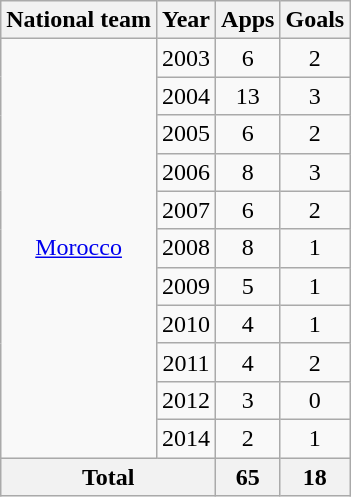<table class="wikitable" style="text-align:center">
<tr>
<th>National team</th>
<th>Year</th>
<th>Apps</th>
<th>Goals</th>
</tr>
<tr>
<td rowspan="11"><a href='#'>Morocco</a></td>
<td>2003</td>
<td>6</td>
<td>2</td>
</tr>
<tr>
<td>2004</td>
<td>13</td>
<td>3</td>
</tr>
<tr>
<td>2005</td>
<td>6</td>
<td>2</td>
</tr>
<tr>
<td>2006</td>
<td>8</td>
<td>3</td>
</tr>
<tr>
<td>2007</td>
<td>6</td>
<td>2</td>
</tr>
<tr>
<td>2008</td>
<td>8</td>
<td>1</td>
</tr>
<tr>
<td>2009</td>
<td>5</td>
<td>1</td>
</tr>
<tr>
<td>2010</td>
<td>4</td>
<td>1</td>
</tr>
<tr>
<td>2011</td>
<td>4</td>
<td>2</td>
</tr>
<tr>
<td>2012</td>
<td>3</td>
<td>0</td>
</tr>
<tr>
<td>2014</td>
<td>2</td>
<td>1</td>
</tr>
<tr>
<th colspan="2">Total</th>
<th>65</th>
<th>18</th>
</tr>
</table>
